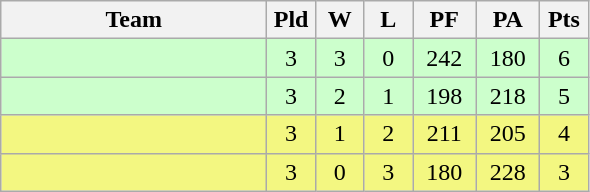<table class="wikitable" style="text-align:center;">
<tr>
<th width=170>Team</th>
<th width=25>Pld</th>
<th width=25>W</th>
<th width=25>L</th>
<th width=35>PF</th>
<th width=35>PA</th>
<th width=25>Pts</th>
</tr>
<tr bgcolor=#ccffcc>
<td align="left"></td>
<td>3</td>
<td>3</td>
<td>0</td>
<td>242</td>
<td>180</td>
<td>6</td>
</tr>
<tr bgcolor=#ccffcc>
<td align="left"></td>
<td>3</td>
<td>2</td>
<td>1</td>
<td>198</td>
<td>218</td>
<td>5</td>
</tr>
<tr bgcolor=#F3F781>
<td align="left"></td>
<td>3</td>
<td>1</td>
<td>2</td>
<td>211</td>
<td>205</td>
<td>4</td>
</tr>
<tr bgcolor=#F3F781>
<td align="left"></td>
<td>3</td>
<td>0</td>
<td>3</td>
<td>180</td>
<td>228</td>
<td>3</td>
</tr>
</table>
